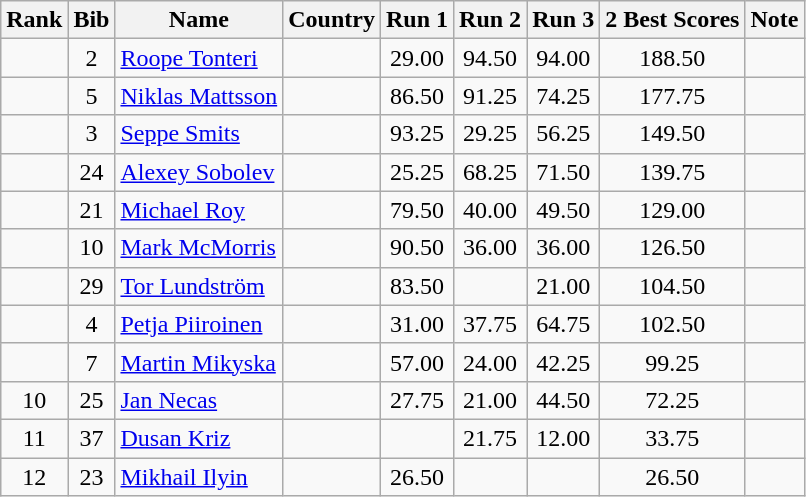<table class="wikitable sortable" style="text-align:center">
<tr>
<th>Rank</th>
<th>Bib</th>
<th>Name</th>
<th>Country</th>
<th>Run 1</th>
<th>Run 2</th>
<th>Run 3</th>
<th>2 Best Scores</th>
<th>Note</th>
</tr>
<tr>
<td></td>
<td>2</td>
<td align=left><a href='#'>Roope Tonteri</a></td>
<td align=left></td>
<td>29.00</td>
<td>94.50</td>
<td>94.00</td>
<td>188.50</td>
<td></td>
</tr>
<tr>
<td></td>
<td>5</td>
<td align=left><a href='#'>Niklas Mattsson</a></td>
<td align=left></td>
<td>86.50</td>
<td>91.25</td>
<td>74.25</td>
<td>177.75</td>
<td></td>
</tr>
<tr>
<td></td>
<td>3</td>
<td align=left><a href='#'>Seppe Smits</a></td>
<td align=left></td>
<td>93.25</td>
<td>29.25</td>
<td>56.25</td>
<td>149.50</td>
<td></td>
</tr>
<tr>
<td></td>
<td>24</td>
<td align=left><a href='#'>Alexey Sobolev</a></td>
<td align=left></td>
<td>25.25</td>
<td>68.25</td>
<td>71.50</td>
<td>139.75</td>
<td></td>
</tr>
<tr>
<td></td>
<td>21</td>
<td align=left><a href='#'>Michael Roy</a></td>
<td align=left></td>
<td>79.50</td>
<td>40.00</td>
<td>49.50</td>
<td>129.00</td>
<td></td>
</tr>
<tr>
<td></td>
<td>10</td>
<td align=left><a href='#'>Mark McMorris</a></td>
<td align=left></td>
<td>90.50</td>
<td>36.00</td>
<td>36.00</td>
<td>126.50</td>
<td></td>
</tr>
<tr>
<td></td>
<td>29</td>
<td align=left><a href='#'>Tor Lundström</a></td>
<td align=left></td>
<td>83.50</td>
<td></td>
<td>21.00</td>
<td>104.50</td>
<td></td>
</tr>
<tr>
<td></td>
<td>4</td>
<td align=left><a href='#'>Petja Piiroinen</a></td>
<td align=left></td>
<td>31.00</td>
<td>37.75</td>
<td>64.75</td>
<td>102.50</td>
<td></td>
</tr>
<tr>
<td></td>
<td>7</td>
<td align=left><a href='#'>Martin Mikyska</a></td>
<td align=left></td>
<td>57.00</td>
<td>24.00</td>
<td>42.25</td>
<td>99.25</td>
<td></td>
</tr>
<tr>
<td>10</td>
<td>25</td>
<td align=left><a href='#'>Jan Necas</a></td>
<td align=left></td>
<td>27.75</td>
<td>21.00</td>
<td>44.50</td>
<td>72.25</td>
<td></td>
</tr>
<tr>
<td>11</td>
<td>37</td>
<td align=left><a href='#'>Dusan Kriz</a></td>
<td align=left></td>
<td></td>
<td>21.75</td>
<td>12.00</td>
<td>33.75</td>
<td></td>
</tr>
<tr>
<td>12</td>
<td>23</td>
<td align=left><a href='#'>Mikhail Ilyin</a></td>
<td align=left></td>
<td>26.50</td>
<td></td>
<td></td>
<td>26.50</td>
<td></td>
</tr>
</table>
